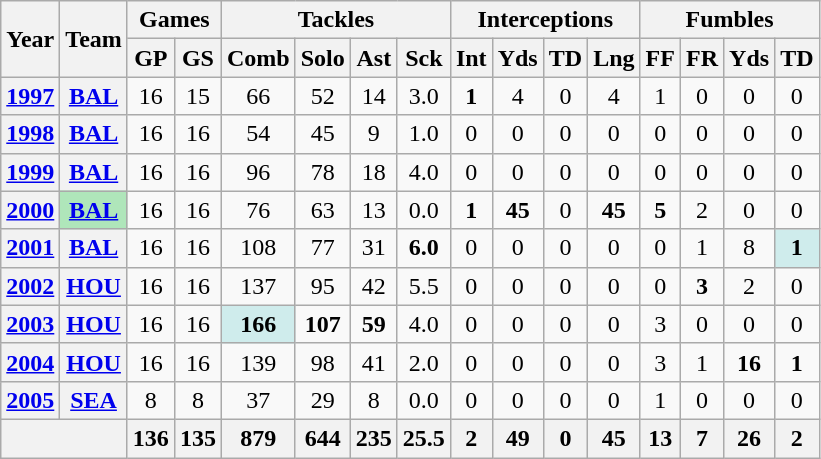<table class="wikitable" style="text-align:center">
<tr>
<th rowspan="2">Year</th>
<th rowspan="2">Team</th>
<th colspan="2">Games</th>
<th colspan="4">Tackles</th>
<th colspan="4">Interceptions</th>
<th colspan="4">Fumbles</th>
</tr>
<tr>
<th>GP</th>
<th>GS</th>
<th>Comb</th>
<th>Solo</th>
<th>Ast</th>
<th>Sck</th>
<th>Int</th>
<th>Yds</th>
<th>TD</th>
<th>Lng</th>
<th>FF</th>
<th>FR</th>
<th>Yds</th>
<th>TD</th>
</tr>
<tr>
<th><a href='#'>1997</a></th>
<th><a href='#'>BAL</a></th>
<td>16</td>
<td>15</td>
<td>66</td>
<td>52</td>
<td>14</td>
<td>3.0</td>
<td><strong>1</strong></td>
<td>4</td>
<td>0</td>
<td>4</td>
<td>1</td>
<td>0</td>
<td>0</td>
<td>0</td>
</tr>
<tr>
<th><a href='#'>1998</a></th>
<th><a href='#'>BAL</a></th>
<td>16</td>
<td>16</td>
<td>54</td>
<td>45</td>
<td>9</td>
<td>1.0</td>
<td>0</td>
<td>0</td>
<td>0</td>
<td>0</td>
<td>0</td>
<td>0</td>
<td>0</td>
<td>0</td>
</tr>
<tr>
<th><a href='#'>1999</a></th>
<th><a href='#'>BAL</a></th>
<td>16</td>
<td>16</td>
<td>96</td>
<td>78</td>
<td>18</td>
<td>4.0</td>
<td>0</td>
<td>0</td>
<td>0</td>
<td>0</td>
<td>0</td>
<td>0</td>
<td>0</td>
<td>0</td>
</tr>
<tr>
<th><a href='#'>2000</a></th>
<th style="background:#afe6ba;"><a href='#'>BAL</a></th>
<td>16</td>
<td>16</td>
<td>76</td>
<td>63</td>
<td>13</td>
<td>0.0</td>
<td><strong>1</strong></td>
<td><strong>45</strong></td>
<td>0</td>
<td><strong>45</strong></td>
<td><strong>5</strong></td>
<td>2</td>
<td>0</td>
<td>0</td>
</tr>
<tr>
<th><a href='#'>2001</a></th>
<th><a href='#'>BAL</a></th>
<td>16</td>
<td>16</td>
<td>108</td>
<td>77</td>
<td>31</td>
<td><strong>6.0</strong></td>
<td>0</td>
<td>0</td>
<td>0</td>
<td>0</td>
<td>0</td>
<td>1</td>
<td>8</td>
<td style="background:#cfecec;"><strong>1</strong></td>
</tr>
<tr>
<th><a href='#'>2002</a></th>
<th><a href='#'>HOU</a></th>
<td>16</td>
<td>16</td>
<td>137</td>
<td>95</td>
<td>42</td>
<td>5.5</td>
<td>0</td>
<td>0</td>
<td>0</td>
<td>0</td>
<td>0</td>
<td><strong>3</strong></td>
<td>2</td>
<td>0</td>
</tr>
<tr>
<th><a href='#'>2003</a></th>
<th><a href='#'>HOU</a></th>
<td>16</td>
<td>16</td>
<td style="background:#cfecec;"><strong>166</strong></td>
<td><strong>107</strong></td>
<td><strong>59</strong></td>
<td>4.0</td>
<td>0</td>
<td>0</td>
<td>0</td>
<td>0</td>
<td>3</td>
<td>0</td>
<td>0</td>
<td>0</td>
</tr>
<tr>
<th><a href='#'>2004</a></th>
<th><a href='#'>HOU</a></th>
<td>16</td>
<td>16</td>
<td>139</td>
<td>98</td>
<td>41</td>
<td>2.0</td>
<td>0</td>
<td>0</td>
<td>0</td>
<td>0</td>
<td>3</td>
<td>1</td>
<td><strong>16</strong></td>
<td><strong>1</strong></td>
</tr>
<tr>
<th><a href='#'>2005</a></th>
<th><a href='#'>SEA</a></th>
<td>8</td>
<td>8</td>
<td>37</td>
<td>29</td>
<td>8</td>
<td>0.0</td>
<td>0</td>
<td>0</td>
<td>0</td>
<td>0</td>
<td>1</td>
<td>0</td>
<td>0</td>
<td>0</td>
</tr>
<tr>
<th colspan="2"></th>
<th>136</th>
<th>135</th>
<th>879</th>
<th>644</th>
<th>235</th>
<th>25.5</th>
<th>2</th>
<th>49</th>
<th>0</th>
<th>45</th>
<th>13</th>
<th>7</th>
<th>26</th>
<th>2</th>
</tr>
</table>
